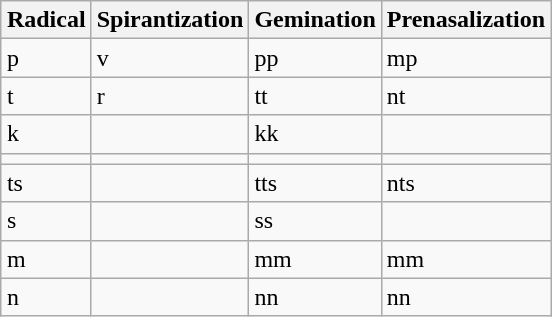<table class="wikitable" style="margin:1em auto;">
<tr>
<th>Radical</th>
<th>Spirantization</th>
<th>Gemination</th>
<th>Prenasalization</th>
</tr>
<tr>
<td>p</td>
<td>v</td>
<td>pp</td>
<td>mp</td>
</tr>
<tr>
<td>t</td>
<td>r</td>
<td>tt</td>
<td>nt</td>
</tr>
<tr>
<td>k</td>
<td></td>
<td>kk</td>
<td></td>
</tr>
<tr>
<td></td>
<td></td>
<td></td>
<td></td>
</tr>
<tr>
<td>ts</td>
<td> </td>
<td>tts</td>
<td>nts</td>
</tr>
<tr>
<td>s</td>
<td> </td>
<td>ss</td>
<td> </td>
</tr>
<tr>
<td>m</td>
<td></td>
<td>mm</td>
<td>mm</td>
</tr>
<tr>
<td>n</td>
<td> </td>
<td>nn</td>
<td>nn</td>
</tr>
</table>
